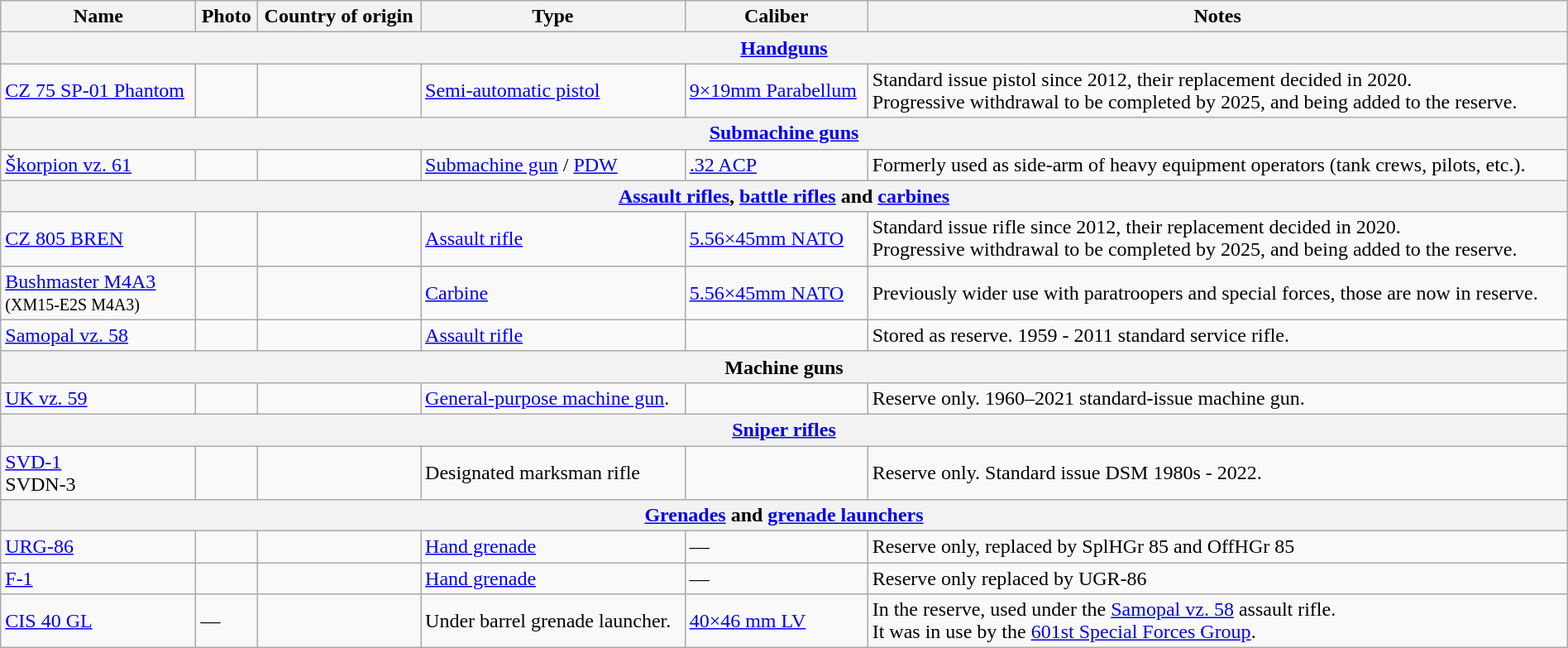<table class="wikitable" border="0" width="100%">
<tr>
<th>Name</th>
<th>Photo</th>
<th>Country of origin</th>
<th>Type</th>
<th>Caliber</th>
<th>Notes</th>
</tr>
<tr>
<th colspan="6"><a href='#'>Handguns</a></th>
</tr>
<tr>
<td><a href='#'>CZ 75 SP-01 Phantom</a></td>
<td></td>
<td></td>
<td><a href='#'>Semi-automatic pistol</a></td>
<td><a href='#'>9×19mm Parabellum</a></td>
<td>Standard issue pistol since 2012, their replacement decided in 2020.<br>Progressive withdrawal to be completed by 2025, and being added to the reserve.</td>
</tr>
<tr>
<th colspan="6"><a href='#'>Submachine guns</a></th>
</tr>
<tr>
<td><a href='#'>Škorpion vz. 61</a></td>
<td></td>
<td></td>
<td><a href='#'>Submachine gun</a> / <a href='#'>PDW</a></td>
<td><a href='#'>.32 ACP</a></td>
<td>Formerly used as side-arm of heavy equipment operators (tank crews, pilots, etc.).</td>
</tr>
<tr>
<th colspan="6"><a href='#'>Assault rifles</a>, <a href='#'>battle rifles</a> and <a href='#'>carbines</a></th>
</tr>
<tr>
<td><a href='#'>CZ 805 BREN</a></td>
<td></td>
<td></td>
<td><a href='#'>Assault rifle</a></td>
<td><a href='#'>5.56×45mm NATO</a></td>
<td>Standard issue rifle since 2012, their replacement decided in 2020.<br>Progressive withdrawal to be completed by 2025, and being added to the reserve.</td>
</tr>
<tr>
<td><a href='#'>Bushmaster M4A3</a><br><small>(XM15-E2S M4A3)</small></td>
<td></td>
<td></td>
<td><a href='#'>Carbine</a></td>
<td><a href='#'>5.56×45mm NATO</a></td>
<td>Previously wider use with paratroopers and special forces, those are now in reserve.</td>
</tr>
<tr>
<td><a href='#'>Samopal vz. 58</a></td>
<td></td>
<td></td>
<td><a href='#'>Assault rifle</a></td>
<td></td>
<td>Stored as reserve. 1959 - 2011 standard service rifle.</td>
</tr>
<tr>
<th colspan="6">Machine guns</th>
</tr>
<tr>
<td><a href='#'>UK vz. 59</a></td>
<td></td>
<td></td>
<td><a href='#'>General-purpose machine gun</a>.</td>
<td></td>
<td>Reserve only. 1960–2021 standard-issue machine gun.</td>
</tr>
<tr>
<th colspan="6"><a href='#'>Sniper rifles</a></th>
</tr>
<tr>
<td><a href='#'>SVD-1</a><br>SVDN-3</td>
<td></td>
<td></td>
<td>Designated marksman rifle</td>
<td></td>
<td>Reserve only. Standard issue DSM 1980s - 2022.</td>
</tr>
<tr>
<th colspan="6"><a href='#'>Grenades</a> and <a href='#'>grenade launchers</a></th>
</tr>
<tr>
<td><a href='#'>URG-86</a></td>
<td></td>
<td></td>
<td><a href='#'>Hand grenade</a></td>
<td>—</td>
<td>Reserve only, replaced by SplHGr 85 and OffHGr 85</td>
</tr>
<tr>
<td><a href='#'>F-1</a></td>
<td></td>
<td></td>
<td><a href='#'>Hand grenade</a></td>
<td>—</td>
<td>Reserve only replaced by UGR-86</td>
</tr>
<tr>
<td><a href='#'>CIS 40 GL</a></td>
<td>—</td>
<td></td>
<td>Under barrel grenade launcher.</td>
<td><a href='#'>40×46 mm LV</a></td>
<td>In the reserve, used under the <a href='#'>Samopal vz. 58</a> assault rifle.<br>It was in use by the <a href='#'>601st Special Forces Group</a>.</td>
</tr>
</table>
